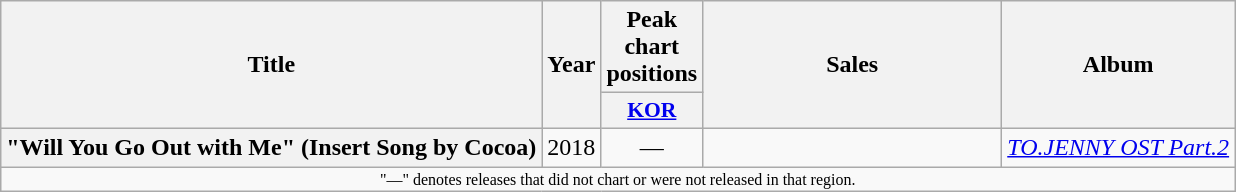<table class="wikitable plainrowheaders" style="text-align:center;">
<tr>
<th scope="col" rowspan="2">Title</th>
<th scope="col" rowspan="2">Year</th>
<th scope="col">Peak chart positions</th>
<th scope="col" rowspan="2" style="width:12em;">Sales<br></th>
<th scope="col" rowspan="2">Album</th>
</tr>
<tr>
<th scope="col" style="width:3.5em;font-size:90%;"><a href='#'>KOR</a><br></th>
</tr>
<tr>
<th scope="row">"Will You Go Out with Me" (Insert Song by Cocoa) <br></th>
<td rowspan="1">2018</td>
<td>—</td>
<td></td>
<td><em><a href='#'>TO.JENNY OST Part.2</a></em></td>
</tr>
<tr>
<td colspan="7" style="font-size:8pt;">"—" denotes releases that did not chart or were not released in that region.</td>
</tr>
</table>
